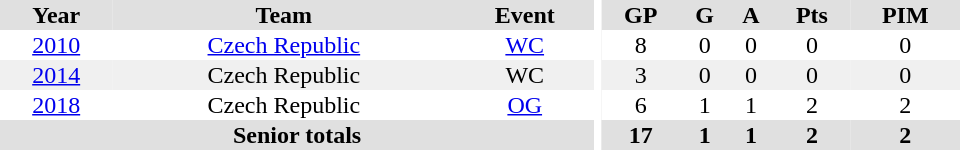<table border="0" cellpadding="1" cellspacing="0" ID="Table3" style="text-align:center; width:40em">
<tr ALIGN="center" bgcolor="#e0e0e0">
<th>Year</th>
<th>Team</th>
<th>Event</th>
<th rowspan="99" bgcolor="#ffffff"></th>
<th>GP</th>
<th>G</th>
<th>A</th>
<th>Pts</th>
<th>PIM</th>
</tr>
<tr>
<td><a href='#'>2010</a></td>
<td><a href='#'>Czech Republic</a></td>
<td><a href='#'>WC</a></td>
<td>8</td>
<td>0</td>
<td>0</td>
<td>0</td>
<td>0</td>
</tr>
<tr bgcolor="#f0f0f0">
<td><a href='#'>2014</a></td>
<td>Czech Republic</td>
<td>WC</td>
<td>3</td>
<td>0</td>
<td>0</td>
<td>0</td>
<td>0</td>
</tr>
<tr>
<td><a href='#'>2018</a></td>
<td>Czech Republic</td>
<td><a href='#'>OG</a></td>
<td>6</td>
<td>1</td>
<td>1</td>
<td>2</td>
<td>2</td>
</tr>
<tr bgcolor="#e0e0e0">
<th colspan="3">Senior totals</th>
<th>17</th>
<th>1</th>
<th>1</th>
<th>2</th>
<th>2</th>
</tr>
</table>
